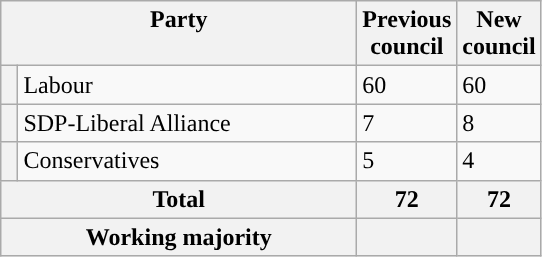<table class="wikitable">
<tr>
<th valign=top colspan="2" style="width: 230px">Party</th>
<th valign=top style="width: 30px">Previous council</th>
<th valign=top style="width: 30px">New council</th>
</tr>
<tr>
<th style="background-color: "></th>
<td>Labour</td>
<td>60</td>
<td>60</td>
</tr>
<tr>
<th style="background-color: "></th>
<td>SDP-Liberal Alliance</td>
<td>7</td>
<td>8</td>
</tr>
<tr>
<th style="background-color: "></th>
<td>Conservatives</td>
<td>5</td>
<td>4</td>
</tr>
<tr>
<th colspan=2>Total</th>
<th style="text-align: center">72</th>
<th colspan=3>72</th>
</tr>
<tr>
<th colspan=2>Working majority</th>
<th></th>
<th></th>
</tr>
</table>
